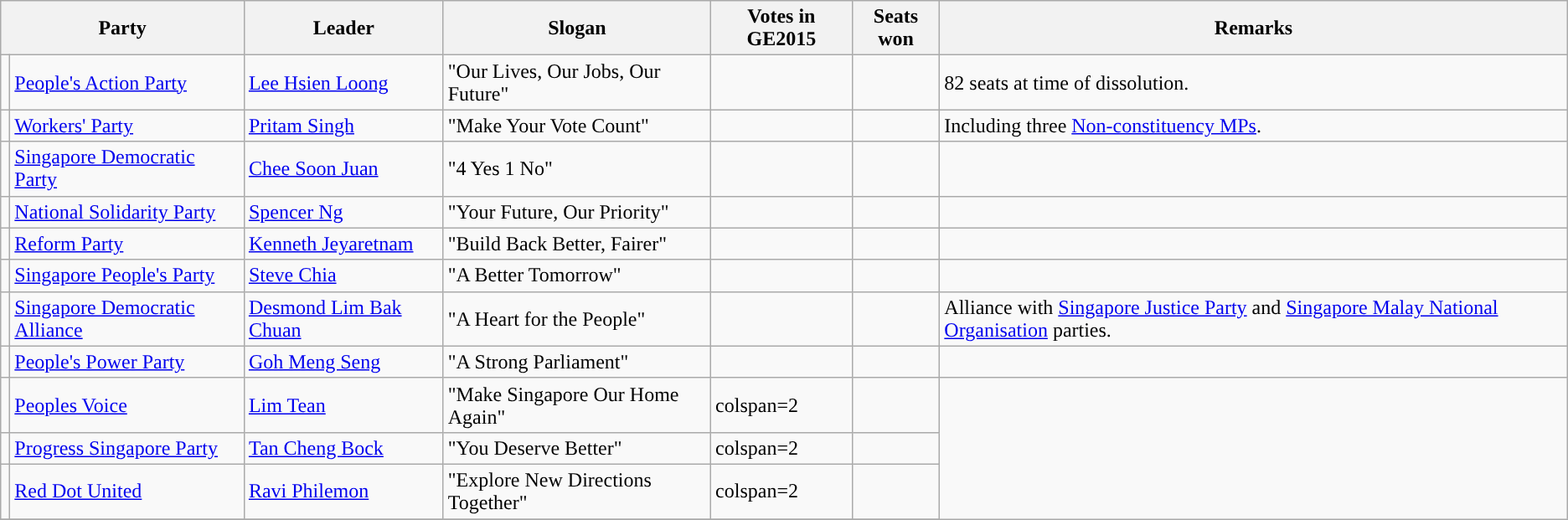<table class="wikitable">
<tr>
<th colspan=2>Party</th>
<th>Leader</th>
<th>Slogan</th>
<th>Votes in GE2015</th>
<th>Seats won</th>
<th>Remarks</th>
</tr>
<tr>
<td style="background: "></td>
<td><a href='#'>People's Action Party</a></td>
<td><a href='#'>Lee Hsien Loong</a></td>
<td>"Our Lives, Our Jobs, Our Future"</td>
<td></td>
<td></td>
<td>82 seats at time of dissolution.</td>
</tr>
<tr>
<td style="background: "></td>
<td><a href='#'>Workers' Party</a></td>
<td><a href='#'>Pritam Singh</a></td>
<td>"Make Your Vote Count"</td>
<td></td>
<td></td>
<td>Including three <a href='#'>Non-constituency MPs</a>.</td>
</tr>
<tr>
<td style="background: "></td>
<td><a href='#'>Singapore Democratic Party</a></td>
<td><a href='#'>Chee Soon Juan</a></td>
<td>"4 Yes 1 No"</td>
<td></td>
<td></td>
<td></td>
</tr>
<tr>
<td style="background: "></td>
<td><a href='#'>National Solidarity Party</a></td>
<td><a href='#'>Spencer Ng</a></td>
<td>"Your Future, Our Priority"</td>
<td></td>
<td></td>
<td></td>
</tr>
<tr>
<td style="background: "></td>
<td><a href='#'>Reform Party</a></td>
<td><a href='#'>Kenneth Jeyaretnam</a></td>
<td>"Build Back Better, Fairer"</td>
<td></td>
<td></td>
<td></td>
</tr>
<tr>
<td style="background: "></td>
<td><a href='#'>Singapore People's Party</a></td>
<td><a href='#'>Steve Chia</a></td>
<td>"A Better Tomorrow"</td>
<td></td>
<td></td>
<td></td>
</tr>
<tr>
<td style="background: "></td>
<td><a href='#'>Singapore Democratic Alliance</a></td>
<td><a href='#'>Desmond Lim Bak Chuan</a></td>
<td>"A Heart for the People"</td>
<td></td>
<td></td>
<td>Alliance with <a href='#'>Singapore Justice Party</a> and <a href='#'>Singapore Malay National Organisation</a> parties.</td>
</tr>
<tr>
<td style="background: "></td>
<td><a href='#'>People's Power Party</a></td>
<td><a href='#'>Goh Meng Seng</a></td>
<td>"A Strong Parliament"</td>
<td></td>
<td></td>
<td></td>
</tr>
<tr>
<td style="background: "></td>
<td><a href='#'>Peoples Voice</a></td>
<td><a href='#'>Lim Tean</a></td>
<td>"Make Singapore Our Home Again"</td>
<td>colspan=2 </td>
<td></td>
</tr>
<tr>
<td style="background: "></td>
<td><a href='#'>Progress Singapore Party</a></td>
<td><a href='#'>Tan Cheng Bock</a></td>
<td>"You Deserve Better"</td>
<td>colspan=2 </td>
<td></td>
</tr>
<tr>
<td style="background: "></td>
<td><a href='#'>Red Dot United</a></td>
<td><a href='#'>Ravi Philemon</a></td>
<td>"Explore New Directions Together"</td>
<td>colspan=2 </td>
<td></td>
</tr>
<tr>
</tr>
</table>
